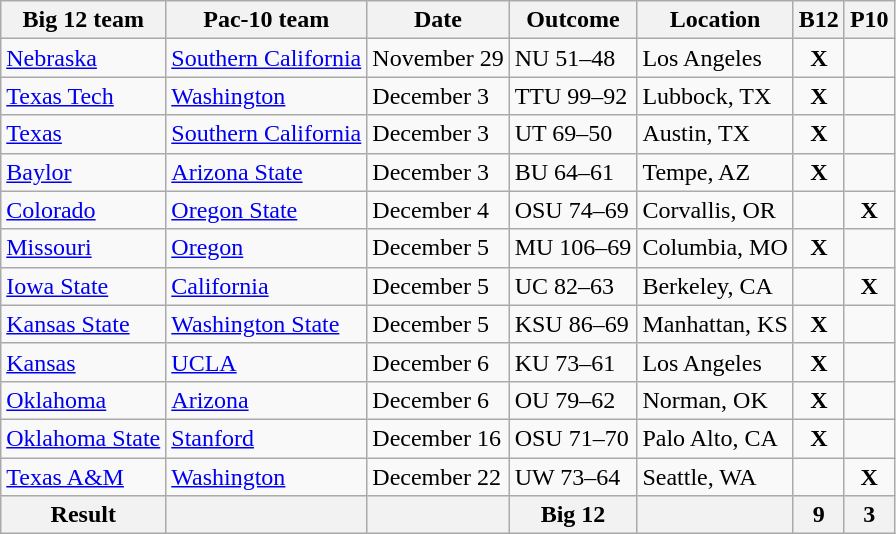<table class="wikitable sortable">
<tr>
<th>Big 12 team</th>
<th>Pac-10 team</th>
<th>Date</th>
<th>Outcome</th>
<th>Location</th>
<th>B12</th>
<th>P10</th>
</tr>
<tr>
<td><a href='#'>Nebraska</a></td>
<td><a href='#'>Southern California</a></td>
<td>November 29</td>
<td>NU 51–48</td>
<td>Los Angeles</td>
<td align=center><strong>X</strong></td>
<td></td>
</tr>
<tr>
<td><a href='#'>Texas Tech</a></td>
<td><a href='#'>Washington</a></td>
<td>December 3</td>
<td>TTU 99–92</td>
<td>Lubbock, TX</td>
<td align=center><strong>X</strong></td>
<td></td>
</tr>
<tr>
<td><a href='#'>Texas</a></td>
<td><a href='#'>Southern California</a></td>
<td>December 3</td>
<td>UT 69–50</td>
<td>Austin, TX</td>
<td align=center><strong>X</strong></td>
<td></td>
</tr>
<tr>
<td><a href='#'>Baylor</a></td>
<td><a href='#'>Arizona State</a></td>
<td>December 3</td>
<td>BU 64–61</td>
<td>Tempe, AZ</td>
<td align=center><strong>X</strong></td>
<td></td>
</tr>
<tr>
<td><a href='#'>Colorado</a></td>
<td><a href='#'>Oregon State</a></td>
<td>December 4</td>
<td>OSU 74–69</td>
<td>Corvallis, OR</td>
<td></td>
<td align=center><strong>X</strong></td>
</tr>
<tr>
<td><a href='#'>Missouri</a></td>
<td><a href='#'>Oregon</a></td>
<td>December 5</td>
<td>MU 106–69</td>
<td>Columbia, MO</td>
<td align=center><strong>X</strong></td>
<td></td>
</tr>
<tr>
<td><a href='#'>Iowa State</a></td>
<td><a href='#'>California</a></td>
<td>December 5</td>
<td>UC 82–63</td>
<td>Berkeley, CA</td>
<td></td>
<td align=center><strong>X</strong></td>
</tr>
<tr>
<td><a href='#'>Kansas State</a></td>
<td><a href='#'>Washington State</a></td>
<td>December 5</td>
<td>KSU 86–69</td>
<td>Manhattan, KS</td>
<td align=center><strong>X</strong></td>
<td></td>
</tr>
<tr>
<td><a href='#'>Kansas</a></td>
<td><a href='#'>UCLA</a></td>
<td>December 6</td>
<td>KU 73–61</td>
<td>Los Angeles</td>
<td align=center><strong>X</strong></td>
<td></td>
</tr>
<tr>
<td><a href='#'>Oklahoma</a></td>
<td><a href='#'>Arizona</a></td>
<td>December 6</td>
<td>OU 79–62</td>
<td>Norman, OK</td>
<td align=center><strong>X</strong></td>
<td></td>
</tr>
<tr>
<td><a href='#'>Oklahoma State</a></td>
<td><a href='#'>Stanford</a></td>
<td>December 16</td>
<td>OSU 71–70</td>
<td>Palo Alto, CA</td>
<td align=center><strong>X</strong></td>
<td></td>
</tr>
<tr>
<td><a href='#'>Texas A&M</a></td>
<td><a href='#'>Washington</a></td>
<td>December 22</td>
<td>UW 73–64</td>
<td>Seattle, WA</td>
<td></td>
<td align=center><strong>X</strong></td>
</tr>
<tr class="sortbottom">
<th>Result</th>
<th></th>
<th></th>
<th>Big 12</th>
<th></th>
<th>9</th>
<th>3</th>
</tr>
</table>
